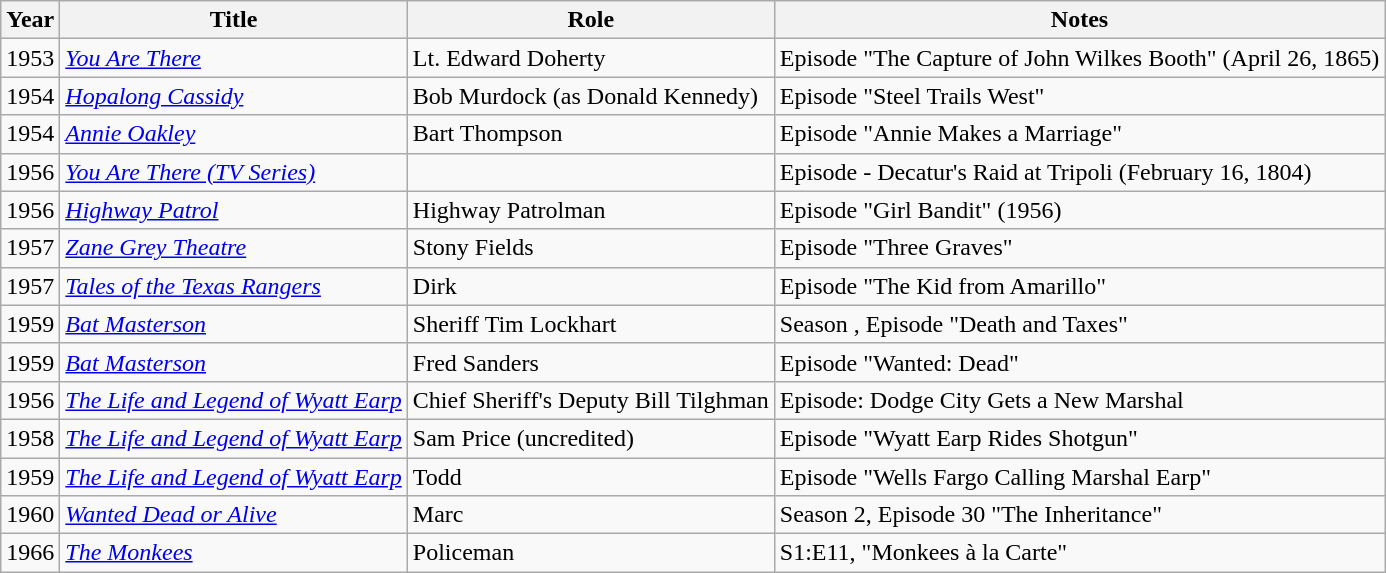<table class="wikitable plainrowheaders sortable">
<tr>
<th scope="col">Year</th>
<th scope="col">Title</th>
<th scope="col">Role</th>
<th scope="col" class="unsortable">Notes</th>
</tr>
<tr>
<td>1953</td>
<td><em><a href='#'>You Are There</a></em></td>
<td>Lt. Edward Doherty</td>
<td>Episode "The Capture of John Wilkes Booth" (April 26, 1865)</td>
</tr>
<tr>
<td>1954</td>
<td><em><a href='#'>Hopalong Cassidy</a></em></td>
<td>Bob Murdock (as Donald Kennedy)</td>
<td>Episode "Steel Trails West"</td>
</tr>
<tr>
<td>1954</td>
<td><em><a href='#'>Annie Oakley</a></em></td>
<td>Bart Thompson</td>
<td>Episode "Annie Makes a Marriage"</td>
</tr>
<tr>
<td>1956</td>
<td><em><a href='#'>You Are There (TV Series)</a></em></td>
<td></td>
<td>Episode - Decatur's Raid at Tripoli (February 16, 1804)</td>
</tr>
<tr>
<td>1956</td>
<td><em><a href='#'>Highway Patrol</a></em></td>
<td>Highway Patrolman</td>
<td>Episode "Girl Bandit" (1956)</td>
</tr>
<tr>
<td>1957</td>
<td><em><a href='#'>Zane Grey Theatre</a></em></td>
<td>Stony Fields</td>
<td>Episode "Three Graves"</td>
</tr>
<tr>
<td>1957</td>
<td><em><a href='#'>Tales of the Texas Rangers</a></em></td>
<td>Dirk</td>
<td>Episode "The Kid from Amarillo"</td>
</tr>
<tr>
<td>1959</td>
<td><em><a href='#'>Bat Masterson</a></em></td>
<td>Sheriff Tim Lockhart</td>
<td>Season , Episode "Death and Taxes"</td>
</tr>
<tr>
<td>1959</td>
<td><em><a href='#'>Bat Masterson</a></em></td>
<td>Fred Sanders</td>
<td>Episode "Wanted: Dead"</td>
</tr>
<tr>
<td>1956</td>
<td><em><a href='#'>The Life and Legend of Wyatt Earp</a></em></td>
<td>Chief Sheriff's Deputy Bill Tilghman</td>
<td>Episode: Dodge City Gets a New Marshal</td>
</tr>
<tr>
<td>1958</td>
<td><em><a href='#'>The Life and Legend of Wyatt Earp</a></em></td>
<td>Sam Price (uncredited)</td>
<td>Episode "Wyatt Earp Rides Shotgun"</td>
</tr>
<tr>
<td>1959</td>
<td><em><a href='#'>The Life and Legend of Wyatt Earp</a></em></td>
<td>Todd</td>
<td>Episode "Wells Fargo Calling Marshal Earp"</td>
</tr>
<tr>
<td>1960</td>
<td><em><a href='#'>Wanted Dead or Alive</a></em></td>
<td>Marc</td>
<td>Season 2, Episode 30 "The Inheritance"</td>
</tr>
<tr>
<td>1966</td>
<td><em><a href='#'>The Monkees</a></em></td>
<td>Policeman</td>
<td>S1:E11, "Monkees à la Carte"</td>
</tr>
</table>
